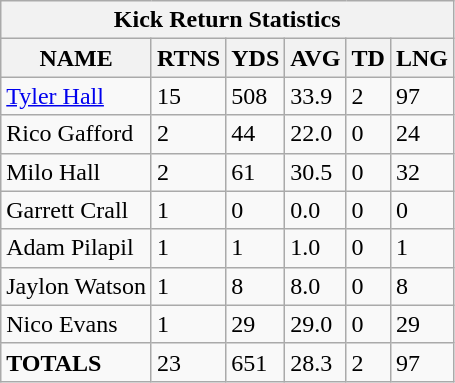<table class="wikitable sortable collapsible collapsed">
<tr>
<th colspan="8">Kick Return Statistics</th>
</tr>
<tr>
<th>NAME</th>
<th>RTNS</th>
<th>YDS</th>
<th>AVG</th>
<th>TD</th>
<th>LNG</th>
</tr>
<tr>
<td><a href='#'>Tyler Hall</a></td>
<td>15</td>
<td>508</td>
<td>33.9</td>
<td>2</td>
<td>97</td>
</tr>
<tr>
<td>Rico Gafford</td>
<td>2</td>
<td>44</td>
<td>22.0</td>
<td>0</td>
<td>24</td>
</tr>
<tr>
<td>Milo Hall</td>
<td>2</td>
<td>61</td>
<td>30.5</td>
<td>0</td>
<td>32</td>
</tr>
<tr>
<td>Garrett Crall</td>
<td>1</td>
<td>0</td>
<td>0.0</td>
<td>0</td>
<td>0</td>
</tr>
<tr>
<td>Adam Pilapil</td>
<td>1</td>
<td>1</td>
<td>1.0</td>
<td>0</td>
<td>1</td>
</tr>
<tr>
<td>Jaylon Watson</td>
<td>1</td>
<td>8</td>
<td>8.0</td>
<td>0</td>
<td>8</td>
</tr>
<tr>
<td>Nico Evans</td>
<td>1</td>
<td>29</td>
<td>29.0</td>
<td>0</td>
<td>29</td>
</tr>
<tr>
<td><strong>TOTALS</strong></td>
<td>23</td>
<td>651</td>
<td>28.3</td>
<td>2</td>
<td>97</td>
</tr>
</table>
